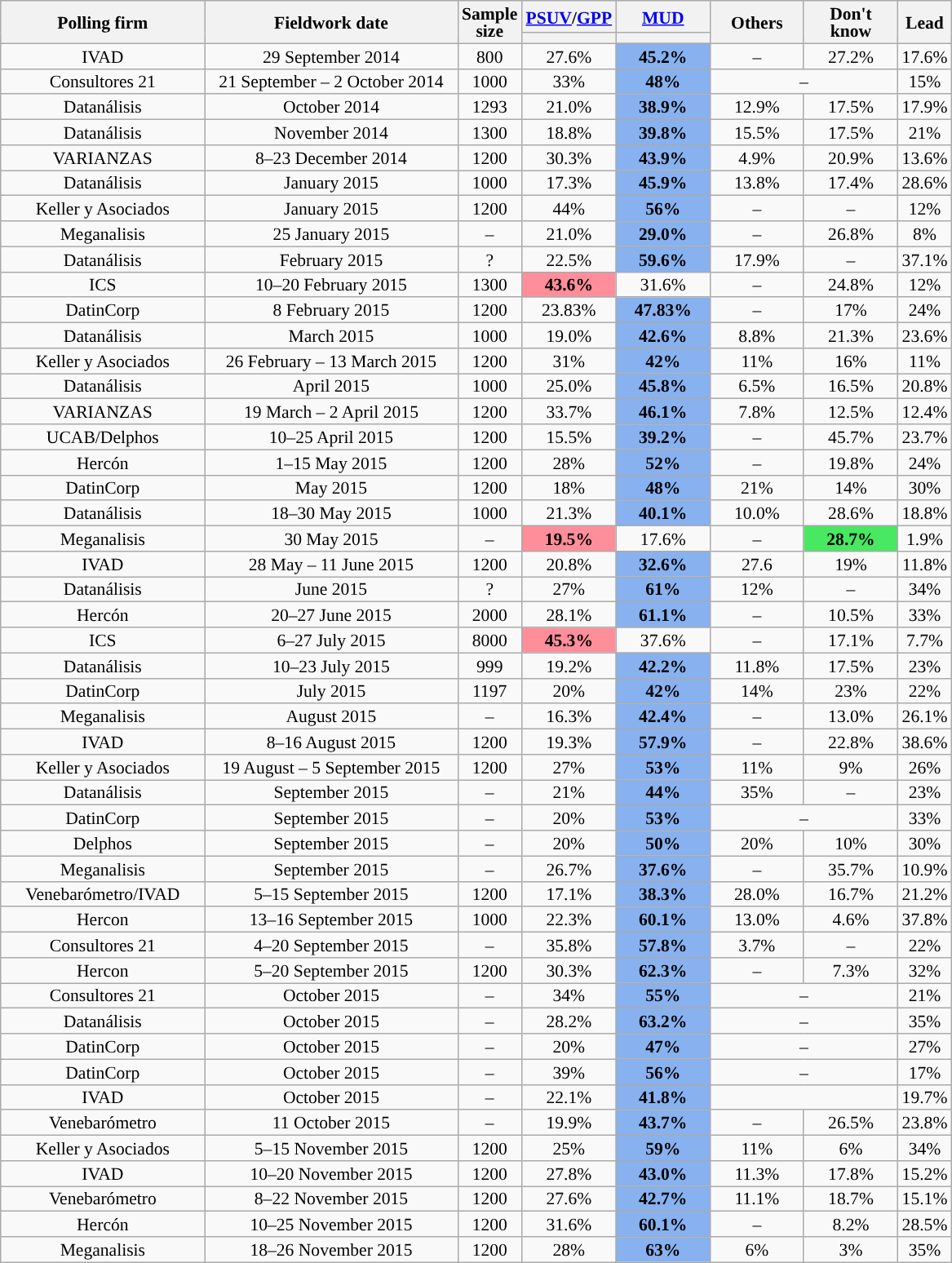<table class="wikitable sortable" style="text-align:center;font-size:90%;line-height:14px;">
<tr>
<th style="width:160px;" rowspan="2">Polling firm</th>
<th rowspan="2" style="width:200px;">Fieldwork date</th>
<th rowspan="2" style="width:35px;">Sample<br>size</th>
<th class="unsortable" style="width:70px;"><a href='#'>PSUV</a>/<a href='#'>GPP</a></th>
<th class="unsortable" style="width:70px;"><a href='#'>MUD</a></th>
<th class="unsortable" rowspan="2" style="width:70px;">Others</th>
<th class="unsortable" rowspan="2" style="width:70px;">Don't know</th>
<th rowspan="2" style="width:20px;">Lead</th>
</tr>
<tr>
<th Style="background:"></th>
<th Style="background:"></th>
</tr>
<tr>
<td>IVAD</td>
<td>29 September 2014</td>
<td>800</td>
<td>27.6%</td>
<td Style="background:#88B1EF;"><strong>45.2%</strong></td>
<td>–</td>
<td>27.2%</td>
<td Style="background:">17.6%</td>
</tr>
<tr>
<td>Consultores 21</td>
<td>21 September – 2 October 2014</td>
<td>1000</td>
<td>33%</td>
<td Style="background:#88B1EF;"><strong>48%</strong></td>
<td colspan="2">–</td>
<td Style="background:">15%</td>
</tr>
<tr>
<td>Datanálisis</td>
<td>October 2014</td>
<td>1293</td>
<td>21.0%</td>
<td Style="background:#88B1EF;"><strong>38.9%</strong></td>
<td>12.9%</td>
<td>17.5%</td>
<td Style="background:">17.9%</td>
</tr>
<tr>
<td>Datanálisis</td>
<td>November 2014</td>
<td>1300</td>
<td>18.8%</td>
<td Style="background:#88B1EF;"><strong>39.8%</strong></td>
<td>15.5%</td>
<td>17.5%</td>
<td Style="background:">21%</td>
</tr>
<tr>
<td>VARIANZAS</td>
<td>8–23 December 2014</td>
<td>1200</td>
<td>30.3%</td>
<td Style="background:#88B1EF;"><strong>43.9%</strong></td>
<td>4.9% </td>
<td>20.9% </td>
<td Style="background:">13.6%</td>
</tr>
<tr>
<td>Datanálisis</td>
<td>January 2015</td>
<td>1000</td>
<td>17.3%</td>
<td Style="background:#88B1EF;"><strong>45.9%</strong></td>
<td>13.8%</td>
<td>17.4%</td>
<td Style="background:">28.6%</td>
</tr>
<tr>
<td>Keller y Asociados</td>
<td>January 2015</td>
<td>1200</td>
<td>44%</td>
<td Style="background:#88B1EF;"><strong>56%</strong></td>
<td>–</td>
<td>–</td>
<td Style="background:">12%</td>
</tr>
<tr>
<td>Meganalisis</td>
<td>25 January 2015</td>
<td>–</td>
<td>21.0%</td>
<td Style="background:#88B1EF;"><strong>29.0%</strong></td>
<td>–</td>
<td>26.8%</td>
<td Style="background:">8%</td>
</tr>
<tr>
<td>Datanálisis</td>
<td>February 2015</td>
<td>?</td>
<td>22.5%</td>
<td Style="background:#88B1EF;"><strong>59.6%</strong></td>
<td>17.9%</td>
<td>–</td>
<td Style="background:">37.1%</td>
</tr>
<tr>
<td>ICS</td>
<td>10–20 February 2015</td>
<td>1300</td>
<td Style="background:#FF8E9B;"><strong>43.6%</strong></td>
<td>31.6%</td>
<td>–</td>
<td>24.8%</td>
<td Style="background:">12%</td>
</tr>
<tr>
<td>DatinCorp</td>
<td>8 February 2015</td>
<td>1200</td>
<td>23.83%</td>
<td Style="background:#88B1EF;"><strong>47.83%</strong></td>
<td>–</td>
<td>17%</td>
<td Style="background:">24%</td>
</tr>
<tr>
<td>Datanálisis</td>
<td>March 2015</td>
<td>1000</td>
<td>19.0%</td>
<td Style="background:#88B1EF;"><strong>42.6%</strong></td>
<td>8.8%</td>
<td>21.3%</td>
<td Style="background:">23.6%</td>
</tr>
<tr>
<td>Keller y Asociados</td>
<td>26 February – 13 March 2015</td>
<td>1200</td>
<td>31%</td>
<td Style="background:#88B1EF;"><strong>42%</strong></td>
<td>11%</td>
<td>16%</td>
<td Style="background:">11%</td>
</tr>
<tr>
<td>Datanálisis</td>
<td>April 2015</td>
<td>1000</td>
<td>25.0%</td>
<td Style="background:#88B1EF;"><strong>45.8%</strong></td>
<td>6.5%</td>
<td>16.5%</td>
<td Style="background:">20.8%</td>
</tr>
<tr>
<td>VARIANZAS</td>
<td>19 March – 2 April 2015</td>
<td>1200</td>
<td>33.7%</td>
<td Style="background:#88B1EF;"><strong>46.1%</strong></td>
<td>7.8%</td>
<td>12.5%</td>
<td Style="background:">12.4%</td>
</tr>
<tr>
<td>UCAB/Delphos</td>
<td>10–25 April 2015</td>
<td>1200</td>
<td>15.5%</td>
<td Style="background:#88B1EF;"><strong>39.2%</strong></td>
<td>–</td>
<td>45.7% </td>
<td Style="background:">23.7%</td>
</tr>
<tr>
<td>Hercón</td>
<td>1–15 May 2015</td>
<td>1200</td>
<td>28%</td>
<td Style="background:#88B1EF;"><strong>52%</strong></td>
<td>–</td>
<td>19.8% </td>
<td Style="background:">24%</td>
</tr>
<tr>
<td>DatinCorp</td>
<td>May 2015</td>
<td>1200</td>
<td>18%</td>
<td Style="background:#88B1EF;"><strong>48%</strong></td>
<td>21%</td>
<td>14%</td>
<td Style="background:">30%</td>
</tr>
<tr>
<td>Datanálisis</td>
<td>18–30 May 2015</td>
<td>1000</td>
<td>21.3%</td>
<td Style="background:#88B1EF;"><strong>40.1%</strong></td>
<td>10.0%</td>
<td>28.6%</td>
<td Style="background:">18.8%</td>
</tr>
<tr>
<td>Meganalisis</td>
<td>30 May 2015</td>
<td>–</td>
<td Style="background:#FF8E9B;"><strong>19.5%</strong></td>
<td>17.6%</td>
<td>–</td>
<td style="background:#48E862"><strong>28.7%</strong></td>
<td Style="background:">1.9%</td>
</tr>
<tr>
<td>IVAD</td>
<td>28 May – 11 June 2015</td>
<td>1200</td>
<td>20.8%</td>
<td Style="background:#88B1EF;"><strong>32.6%</strong></td>
<td>27.6</td>
<td>19% </td>
<td Style="background:">11.8%</td>
</tr>
<tr>
<td>Datanálisis</td>
<td>June 2015</td>
<td>?</td>
<td>27%</td>
<td Style="background:#88B1EF;"><strong>61%</strong></td>
<td>12%</td>
<td>–</td>
<td Style="background:">34%</td>
</tr>
<tr>
<td>Hercón</td>
<td>20–27 June 2015</td>
<td>2000</td>
<td>28.1%</td>
<td Style="background:#88B1EF;"><strong>61.1%</strong></td>
<td>–</td>
<td>10.5%</td>
<td Style="background:">33%</td>
</tr>
<tr>
<td>ICS</td>
<td>6–27 July 2015</td>
<td>8000<br></td>
<td Style="background:#FF8E9B;"><strong>45.3%</strong></td>
<td>37.6%</td>
<td>–</td>
<td>17.1%</td>
<td Style="background:">7.7%</td>
</tr>
<tr>
<td>Datanálisis</td>
<td>10–23 July 2015</td>
<td>999</td>
<td>19.2%</td>
<td Style="background:#88B1EF;"><strong>42.2%</strong></td>
<td>11.8%</td>
<td>17.5%</td>
<td Style="background:">23%</td>
</tr>
<tr>
<td>DatinCorp</td>
<td>July 2015</td>
<td>1197</td>
<td>20%</td>
<td Style="background:#88B1EF;"><strong>42%</strong></td>
<td>14%</td>
<td>23% </td>
<td Style="background:">22%</td>
</tr>
<tr>
<td>Meganalisis</td>
<td>August 2015</td>
<td>–</td>
<td>16.3%</td>
<td Style="background:#88B1EF;"><strong>42.4%</strong></td>
<td>–</td>
<td>13.0%</td>
<td Style="background:">26.1%</td>
</tr>
<tr>
<td>IVAD</td>
<td>8–16 August 2015</td>
<td>1200</td>
<td>19.3%</td>
<td Style="background:#88B1EF;"><strong>57.9%</strong></td>
<td>–</td>
<td>22.8%</td>
<td Style="background:">38.6%</td>
</tr>
<tr>
<td>Keller y Asociados</td>
<td>19 August – 5 September 2015</td>
<td>1200</td>
<td>27%</td>
<td Style="background:#88B1EF;"><strong>53%</strong></td>
<td>11%</td>
<td>9%</td>
<td Style="background:">26%</td>
</tr>
<tr>
<td>Datanálisis</td>
<td>September 2015</td>
<td>–</td>
<td>21%</td>
<td Style="background:#88B1EF;"><strong>44%</strong></td>
<td>35%</td>
<td>–</td>
<td Style="background:">23%</td>
</tr>
<tr>
<td>DatinCorp</td>
<td>September 2015</td>
<td>–</td>
<td>20%</td>
<td Style="background:#88B1EF;"><strong>53%</strong></td>
<td colspan="2">–</td>
<td Style="background:">33%</td>
</tr>
<tr>
<td>Delphos</td>
<td>September 2015</td>
<td>–</td>
<td>20%</td>
<td Style="background:#88B1EF;"><strong>50%</strong></td>
<td>20%</td>
<td>10%</td>
<td Style="background:">30%</td>
</tr>
<tr>
<td>Meganalisis</td>
<td>September 2015</td>
<td>–</td>
<td>26.7%</td>
<td Style="background:#88B1EF;"><strong>37.6%</strong></td>
<td>–</td>
<td>35.7%</td>
<td Style="background:">10.9%</td>
</tr>
<tr>
<td>Venebarómetro/IVAD</td>
<td>5–15 September 2015</td>
<td>1200</td>
<td>17.1%</td>
<td Style="background:#88B1EF;"><strong>38.3%</strong></td>
<td>28.0%</td>
<td>16.7%</td>
<td Style="background:">21.2%</td>
</tr>
<tr>
<td>Hercon</td>
<td>13–16 September 2015</td>
<td>1000</td>
<td>22.3%</td>
<td Style="background:#88B1EF;"><strong>60.1%</strong></td>
<td>13.0%</td>
<td>4.6%</td>
<td Style="background:">37.8%</td>
</tr>
<tr>
<td>Consultores 21</td>
<td>4–20 September 2015</td>
<td>–</td>
<td>35.8%</td>
<td Style="background:#88B1EF;"><strong>57.8%</strong></td>
<td>3.7%</td>
<td>–</td>
<td Style="background:">22%</td>
</tr>
<tr>
<td>Hercon</td>
<td>5–20 September 2015</td>
<td>1200</td>
<td>30.3%</td>
<td Style="background:#88B1EF;"><strong>62.3%</strong></td>
<td>–</td>
<td>7.3%</td>
<td Style="background:">32%</td>
</tr>
<tr>
<td>Consultores 21</td>
<td>October 2015</td>
<td>–</td>
<td>34%</td>
<td Style="background:#88B1EF;"><strong>55%</strong></td>
<td colspan="2">–</td>
<td Style="background:">21%</td>
</tr>
<tr>
<td>Datanálisis</td>
<td>October 2015</td>
<td>–</td>
<td>28.2%</td>
<td Style="background:#88B1EF;"><strong>63.2%</strong></td>
<td colspan="2">–</td>
<td Style="background:">35%</td>
</tr>
<tr>
<td>DatinCorp</td>
<td>October 2015</td>
<td>–</td>
<td>20%</td>
<td Style="background:#88B1EF;"><strong>47%</strong></td>
<td colspan="2">–</td>
<td Style="background:">27%</td>
</tr>
<tr>
<td>DatinCorp</td>
<td>October 2015</td>
<td>–</td>
<td>39%</td>
<td Style="background:#88B1EF;"><strong>56%</strong></td>
<td colspan="2">–</td>
<td Style="background:">17%</td>
</tr>
<tr>
<td>IVAD</td>
<td>October 2015</td>
<td>–</td>
<td>22.1%</td>
<td Style="background:#88B1EF;"><strong>41.8%</strong></td>
<td colspan="2"></td>
<td Style="background:">19.7%</td>
</tr>
<tr>
<td>Venebarómetro</td>
<td>11 October 2015</td>
<td>–</td>
<td>19.9%</td>
<td Style="background:#88B1EF;"><strong>43.7%</strong></td>
<td>–</td>
<td>26.5%</td>
<td Style="background:">23.8%</td>
</tr>
<tr>
<td>Keller y Asociados</td>
<td>5–15 November 2015</td>
<td>1200</td>
<td>25%</td>
<td Style="background:#88B1EF;"><strong>59%</strong></td>
<td>11%</td>
<td>6%</td>
<td Style="background:">34%</td>
</tr>
<tr>
<td>IVAD</td>
<td>10–20 November 2015</td>
<td>1200</td>
<td>27.8%</td>
<td Style="background:#88B1EF;"><strong>43.0%</strong></td>
<td>11.3%</td>
<td>17.8%</td>
<td Style="background:">15.2%</td>
</tr>
<tr>
<td>Venebarómetro</td>
<td>8–22 November 2015</td>
<td>1200</td>
<td>27.6%</td>
<td Style="background:#88B1EF;"><strong>42.7%</strong></td>
<td>11.1%</td>
<td>18.7%</td>
<td Style="background:">15.1%</td>
</tr>
<tr>
<td>Hercón</td>
<td>10–25 November 2015</td>
<td>1200</td>
<td>31.6%</td>
<td Style="background:#88B1EF;"><strong>60.1%</strong></td>
<td>–</td>
<td>8.2%</td>
<td Style="background:">28.5%</td>
</tr>
<tr>
<td>Meganalisis</td>
<td>18–26 November 2015</td>
<td>1200</td>
<td>28%</td>
<td Style="background:#88B1EF;"><strong>63%</strong></td>
<td>6%</td>
<td>3%</td>
<td Style="background:">35%</td>
</tr>
</table>
